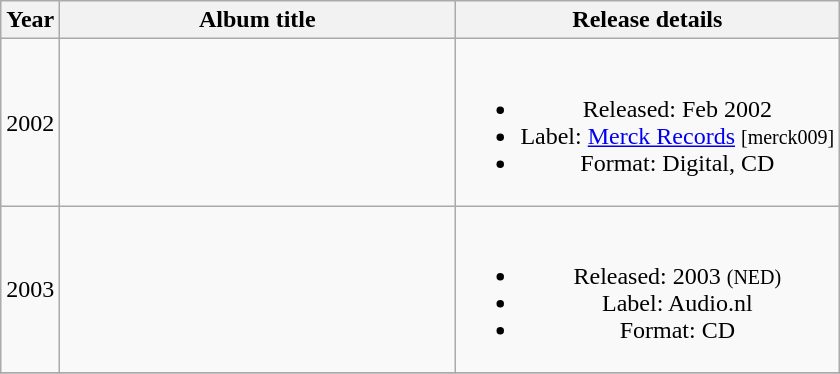<table class="wikitable plainrowheaders" style="text-align:center;">
<tr>
<th>Year</th>
<th scope="col" rowspan="1" style="width:16em;">Album title</th>
<th scope="col" rowspan="1;">Release details</th>
</tr>
<tr>
<td>2002</td>
<td></td>
<td><br><ul><li>Released: Feb 2002</li><li>Label: <a href='#'>Merck Records</a> <small>[merck009]</small></li><li>Format: Digital, CD</li></ul></td>
</tr>
<tr>
<td>2003</td>
<td></td>
<td><br><ul><li>Released: 2003 <small>(NED)</small></li><li>Label: Audio.nl</li><li>Format: CD</li></ul></td>
</tr>
<tr>
</tr>
</table>
